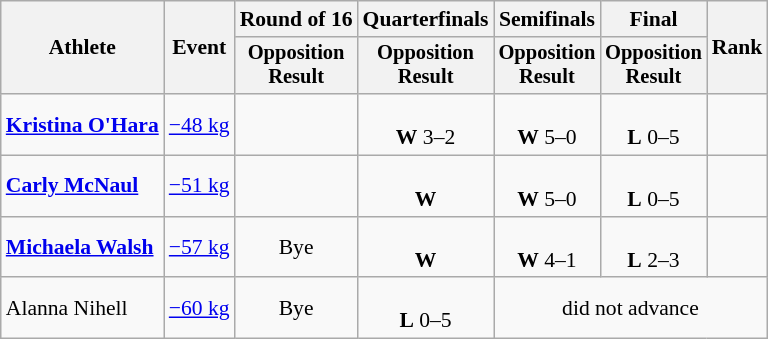<table class="wikitable" style="font-size:90%;">
<tr>
<th rowspan=2>Athlete</th>
<th rowspan=2>Event</th>
<th>Round of 16</th>
<th>Quarterfinals</th>
<th>Semifinals</th>
<th>Final</th>
<th rowspan=2>Rank</th>
</tr>
<tr style="font-size:95%">
<th>Opposition<br>Result</th>
<th>Opposition<br>Result</th>
<th>Opposition<br>Result</th>
<th>Opposition<br>Result</th>
</tr>
<tr align=center>
<td align=left><strong><a href='#'>Kristina O'Hara</a></strong></td>
<td align=left><a href='#'>−48 kg</a></td>
<td></td>
<td><br><strong>W</strong> 3–2</td>
<td><br><strong>W</strong> 5–0</td>
<td><br><strong>L</strong> 0–5</td>
<td></td>
</tr>
<tr align=center>
<td align=left><strong><a href='#'>Carly McNaul</a></strong></td>
<td align=left><a href='#'>−51 kg</a></td>
<td></td>
<td><br><strong>W</strong> </td>
<td><br><strong>W</strong> 5–0</td>
<td><br><strong>L</strong> 0–5</td>
<td></td>
</tr>
<tr align=center>
<td align=left><strong><a href='#'>Michaela Walsh</a></strong></td>
<td align=left><a href='#'>−57 kg</a></td>
<td>Bye</td>
<td><br><strong>W</strong> </td>
<td><br><strong>W</strong> 4–1</td>
<td><br><strong>L</strong> 2–3</td>
<td></td>
</tr>
<tr align=center>
<td align=left>Alanna Nihell</td>
<td align=left><a href='#'>−60 kg</a></td>
<td>Bye</td>
<td><br><strong>L</strong> 0–5</td>
<td colspan=3>did not advance</td>
</tr>
</table>
